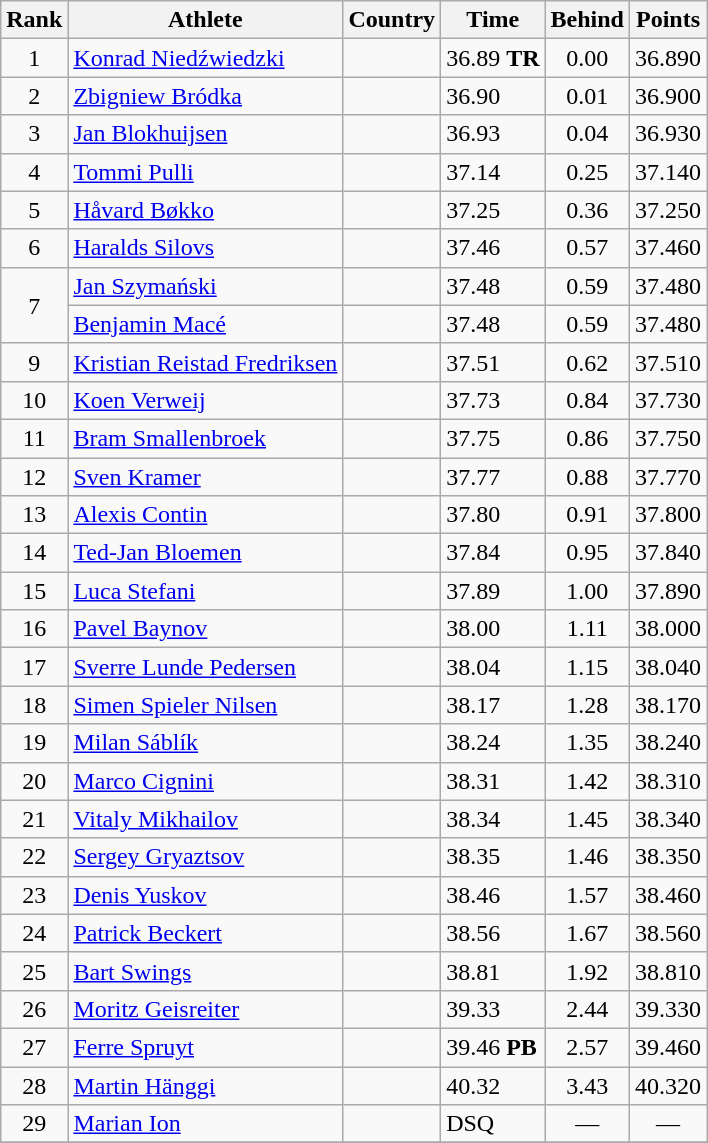<table class="wikitable" style="text-align:center">
<tr>
<th>Rank</th>
<th>Athlete</th>
<th>Country</th>
<th>Time</th>
<th>Behind</th>
<th>Points</th>
</tr>
<tr>
<td>1</td>
<td align="left"><a href='#'>Konrad Niedźwiedzki</a></td>
<td align="left"></td>
<td align="left">36.89 <strong>TR</strong></td>
<td>0.00</td>
<td align="left">36.890</td>
</tr>
<tr>
<td>2</td>
<td align="left"><a href='#'>Zbigniew Bródka</a></td>
<td align="left"></td>
<td align="left">36.90</td>
<td>0.01</td>
<td align="left">36.900</td>
</tr>
<tr>
<td>3</td>
<td align="left"><a href='#'>Jan Blokhuijsen</a></td>
<td align="left"></td>
<td align="left">36.93</td>
<td>0.04</td>
<td align="left">36.930</td>
</tr>
<tr>
<td>4</td>
<td align="left"><a href='#'>Tommi Pulli</a></td>
<td align="left"></td>
<td align="left">37.14</td>
<td>0.25</td>
<td align="left">37.140</td>
</tr>
<tr>
<td>5</td>
<td align="left"><a href='#'>Håvard Bøkko</a></td>
<td align="left"></td>
<td align="left">37.25</td>
<td>0.36</td>
<td align="left">37.250</td>
</tr>
<tr>
<td>6</td>
<td align="left"><a href='#'>Haralds Silovs</a></td>
<td align="left"></td>
<td align="left">37.46</td>
<td>0.57</td>
<td align="left">37.460</td>
</tr>
<tr>
<td rowspan=2>7</td>
<td align="left"><a href='#'>Jan Szymański</a></td>
<td align="left"></td>
<td align="left">37.48</td>
<td>0.59</td>
<td align="left">37.480</td>
</tr>
<tr>
<td align="left"><a href='#'>Benjamin Macé</a></td>
<td align="left"></td>
<td align="left">37.48</td>
<td>0.59</td>
<td align="left">37.480</td>
</tr>
<tr>
<td>9</td>
<td align="left"><a href='#'>Kristian Reistad Fredriksen</a></td>
<td align="left"></td>
<td align="left">37.51</td>
<td>0.62</td>
<td align="left">37.510</td>
</tr>
<tr>
<td>10</td>
<td align="left"><a href='#'>Koen Verweij</a></td>
<td align="left"></td>
<td align="left">37.73</td>
<td>0.84</td>
<td align="left">37.730</td>
</tr>
<tr>
<td>11</td>
<td align="left"><a href='#'>Bram Smallenbroek</a></td>
<td align="left"></td>
<td align="left">37.75</td>
<td>0.86</td>
<td align="left">37.750</td>
</tr>
<tr>
<td>12</td>
<td align="left"><a href='#'>Sven Kramer</a></td>
<td align="left"></td>
<td align="left">37.77</td>
<td>0.88</td>
<td align="left">37.770</td>
</tr>
<tr>
<td>13</td>
<td align="left"><a href='#'>Alexis Contin</a></td>
<td align="left"></td>
<td align="left">37.80</td>
<td>0.91</td>
<td align="left">37.800</td>
</tr>
<tr>
<td>14</td>
<td align="left"><a href='#'>Ted-Jan Bloemen</a></td>
<td align="left"></td>
<td align="left">37.84</td>
<td>0.95</td>
<td align="left">37.840</td>
</tr>
<tr>
<td>15</td>
<td align="left"><a href='#'>Luca Stefani</a></td>
<td align="left"></td>
<td align="left">37.89</td>
<td>1.00</td>
<td align="left">37.890</td>
</tr>
<tr>
<td>16</td>
<td align="left"><a href='#'>Pavel Baynov</a></td>
<td align="left"></td>
<td align="left">38.00</td>
<td>1.11</td>
<td align="left">38.000</td>
</tr>
<tr>
<td>17</td>
<td align="left"><a href='#'>Sverre Lunde Pedersen</a></td>
<td align="left"></td>
<td align="left">38.04</td>
<td>1.15</td>
<td align="left">38.040</td>
</tr>
<tr>
<td>18</td>
<td align="left"><a href='#'>Simen Spieler Nilsen</a></td>
<td align="left"></td>
<td align="left">38.17</td>
<td>1.28</td>
<td align="left">38.170</td>
</tr>
<tr>
<td>19</td>
<td align="left"><a href='#'>Milan Sáblík</a></td>
<td align="left"></td>
<td align="left">38.24</td>
<td>1.35</td>
<td align="left">38.240</td>
</tr>
<tr>
<td>20</td>
<td align="left"><a href='#'>Marco Cignini</a></td>
<td align="left"></td>
<td align="left">38.31</td>
<td>1.42</td>
<td align="left">38.310</td>
</tr>
<tr>
<td>21</td>
<td align="left"><a href='#'>Vitaly Mikhailov</a></td>
<td align="left"></td>
<td align="left">38.34</td>
<td>1.45</td>
<td align="left">38.340</td>
</tr>
<tr>
<td>22</td>
<td align="left"><a href='#'>Sergey Gryaztsov</a></td>
<td align="left"></td>
<td align="left">38.35</td>
<td>1.46</td>
<td align="left">38.350</td>
</tr>
<tr>
<td>23</td>
<td align="left"><a href='#'>Denis Yuskov</a></td>
<td align="left"></td>
<td align="left">38.46</td>
<td>1.57</td>
<td align="left">38.460</td>
</tr>
<tr>
<td>24</td>
<td align="left"><a href='#'>Patrick Beckert</a></td>
<td align="left"></td>
<td align="left">38.56</td>
<td>1.67</td>
<td align="left">38.560</td>
</tr>
<tr>
<td>25</td>
<td align="left"><a href='#'>Bart Swings</a></td>
<td align="left"></td>
<td align="left">38.81</td>
<td>1.92</td>
<td align="left">38.810</td>
</tr>
<tr>
<td>26</td>
<td align="left"><a href='#'>Moritz Geisreiter</a></td>
<td align="left"></td>
<td align="left">39.33</td>
<td>2.44</td>
<td align="left">39.330</td>
</tr>
<tr>
<td>27</td>
<td align="left"><a href='#'>Ferre Spruyt</a></td>
<td align="left"></td>
<td align="left">39.46 <strong>PB</strong></td>
<td>2.57</td>
<td align="left">39.460</td>
</tr>
<tr>
<td>28</td>
<td align="left"><a href='#'>Martin Hänggi</a></td>
<td align="left"></td>
<td align="left">40.32</td>
<td>3.43</td>
<td align="left">40.320</td>
</tr>
<tr>
<td>29</td>
<td align="left"><a href='#'>Marian Ion</a></td>
<td align="left"></td>
<td align="left">DSQ</td>
<td>—</td>
<td>—</td>
</tr>
<tr>
</tr>
</table>
